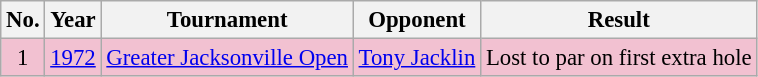<table class="wikitable" style="font-size:95%;">
<tr>
<th>No.</th>
<th>Year</th>
<th>Tournament</th>
<th>Opponent</th>
<th>Result</th>
</tr>
<tr style="background:#F2C1D1;">
<td align=center>1</td>
<td><a href='#'>1972</a></td>
<td><a href='#'>Greater Jacksonville Open</a></td>
<td> <a href='#'>Tony Jacklin</a></td>
<td>Lost to par on first extra hole</td>
</tr>
</table>
